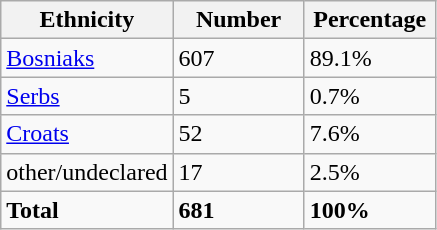<table class="wikitable">
<tr>
<th width="100px">Ethnicity</th>
<th width="80px">Number</th>
<th width="80px">Percentage</th>
</tr>
<tr>
<td><a href='#'>Bosniaks</a></td>
<td>607</td>
<td>89.1%</td>
</tr>
<tr>
<td><a href='#'>Serbs</a></td>
<td>5</td>
<td>0.7%</td>
</tr>
<tr>
<td><a href='#'>Croats</a></td>
<td>52</td>
<td>7.6%</td>
</tr>
<tr>
<td>other/undeclared</td>
<td>17</td>
<td>2.5%</td>
</tr>
<tr>
<td><strong>Total</strong></td>
<td><strong>681</strong></td>
<td><strong>100%</strong></td>
</tr>
</table>
